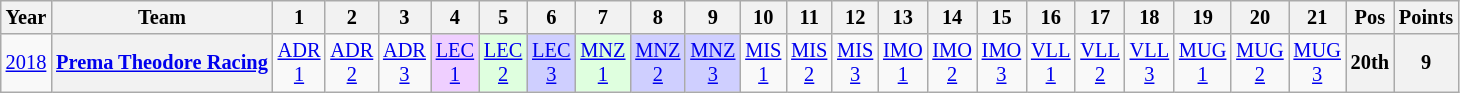<table class="wikitable" style="text-align:center; font-size:85%">
<tr>
<th>Year</th>
<th>Team</th>
<th>1</th>
<th>2</th>
<th>3</th>
<th>4</th>
<th>5</th>
<th>6</th>
<th>7</th>
<th>8</th>
<th>9</th>
<th>10</th>
<th>11</th>
<th>12</th>
<th>13</th>
<th>14</th>
<th>15</th>
<th>16</th>
<th>17</th>
<th>18</th>
<th>19</th>
<th>20</th>
<th>21</th>
<th>Pos</th>
<th>Points</th>
</tr>
<tr>
<td><a href='#'>2018</a></td>
<th nowrap><a href='#'>Prema Theodore Racing</a></th>
<td><a href='#'>ADR<br>1</a></td>
<td><a href='#'>ADR<br>2</a></td>
<td><a href='#'>ADR<br>3</a></td>
<td style="background:#EFCFFF;"><a href='#'>LEC<br>1</a><br></td>
<td style="background:#DFFFDF;"><a href='#'>LEC<br>2</a><br></td>
<td style="background:#CFCFFF;"><a href='#'>LEC<br>3</a><br></td>
<td style="background:#DFFFDF;"><a href='#'>MNZ<br>1</a><br></td>
<td style="background:#CFCFFF;"><a href='#'>MNZ<br>2</a><br></td>
<td style="background:#CFCFFF;"><a href='#'>MNZ<br>3</a><br></td>
<td><a href='#'>MIS<br>1</a></td>
<td><a href='#'>MIS<br>2</a></td>
<td><a href='#'>MIS<br>3</a></td>
<td><a href='#'>IMO<br>1</a></td>
<td><a href='#'>IMO<br>2</a></td>
<td><a href='#'>IMO<br>3</a></td>
<td><a href='#'>VLL<br>1</a></td>
<td><a href='#'>VLL<br>2</a></td>
<td><a href='#'>VLL<br>3</a></td>
<td><a href='#'>MUG<br>1</a></td>
<td><a href='#'>MUG<br>2</a></td>
<td><a href='#'>MUG<br>3</a></td>
<th>20th</th>
<th>9</th>
</tr>
</table>
